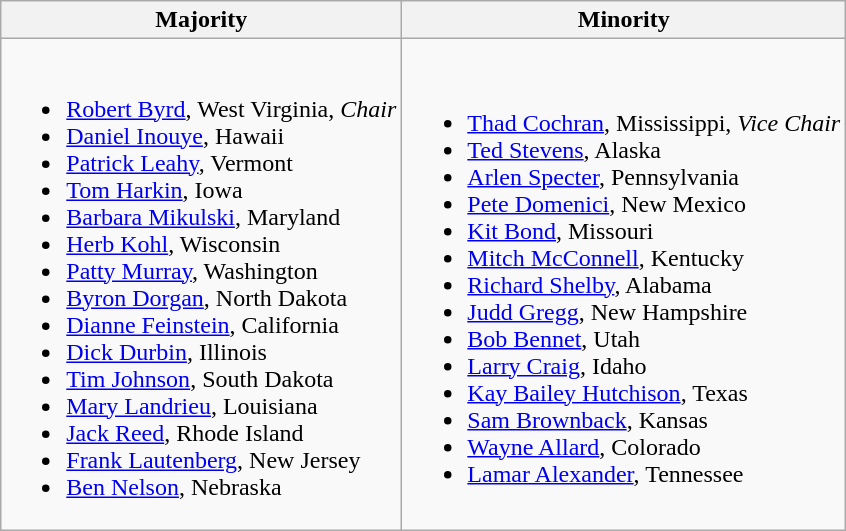<table class="wikitable">
<tr>
<th>Majority</th>
<th>Minority</th>
</tr>
<tr>
<td><br><ul><li><a href='#'>Robert Byrd</a>, West Virginia, <em>Chair</em></li><li><a href='#'>Daniel Inouye</a>, Hawaii</li><li><a href='#'>Patrick Leahy</a>, Vermont</li><li><a href='#'>Tom Harkin</a>, Iowa</li><li><a href='#'>Barbara Mikulski</a>, Maryland</li><li><a href='#'>Herb Kohl</a>, Wisconsin</li><li><a href='#'>Patty Murray</a>, Washington</li><li><a href='#'>Byron Dorgan</a>, North Dakota</li><li><a href='#'>Dianne Feinstein</a>, California</li><li><a href='#'>Dick Durbin</a>, Illinois</li><li><a href='#'>Tim Johnson</a>, South Dakota</li><li><a href='#'>Mary Landrieu</a>, Louisiana</li><li><a href='#'>Jack Reed</a>, Rhode Island</li><li><a href='#'>Frank Lautenberg</a>, New Jersey</li><li><a href='#'>Ben Nelson</a>, Nebraska</li></ul></td>
<td><br><ul><li><a href='#'>Thad Cochran</a>, Mississippi, <em>Vice Chair</em></li><li><a href='#'>Ted Stevens</a>, Alaska</li><li><a href='#'>Arlen Specter</a>, Pennsylvania</li><li><a href='#'>Pete Domenici</a>, New Mexico</li><li><a href='#'>Kit Bond</a>, Missouri</li><li><a href='#'>Mitch McConnell</a>, Kentucky</li><li><a href='#'>Richard Shelby</a>, Alabama</li><li><a href='#'>Judd Gregg</a>, New Hampshire</li><li><a href='#'>Bob Bennet</a>, Utah</li><li><a href='#'>Larry Craig</a>, Idaho</li><li><a href='#'>Kay Bailey Hutchison</a>, Texas</li><li><a href='#'>Sam Brownback</a>, Kansas</li><li><a href='#'>Wayne Allard</a>, Colorado</li><li><a href='#'>Lamar Alexander</a>, Tennessee</li></ul></td>
</tr>
</table>
